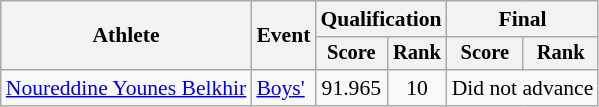<table class="wikitable" style="font-size:90%">
<tr>
<th rowspan="2">Athlete</th>
<th rowspan="2">Event</th>
<th colspan="2">Qualification</th>
<th colspan="2">Final</th>
</tr>
<tr style="font-size:95%">
<th>Score</th>
<th>Rank</th>
<th>Score</th>
<th>Rank</th>
</tr>
<tr align=center>
<td align=left><a href='#'>Noureddine Younes Belkhir</a></td>
<td align=left><a href='#'>Boys'</a></td>
<td>91.965</td>
<td>10</td>
<td colspan=2>Did not advance</td>
</tr>
</table>
